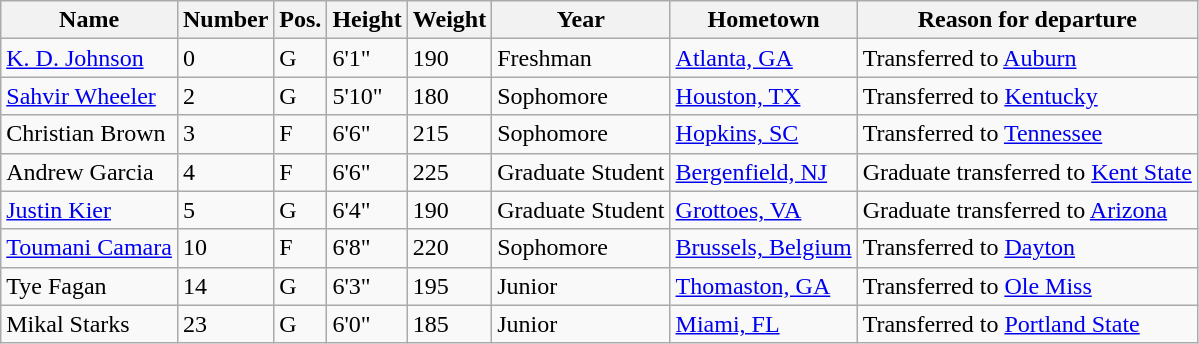<table class="wikitable sortable" border="1">
<tr>
<th>Name</th>
<th>Number</th>
<th>Pos.</th>
<th>Height</th>
<th>Weight</th>
<th>Year</th>
<th>Hometown</th>
<th class="unsortable">Reason for departure</th>
</tr>
<tr>
<td><a href='#'>K. D. Johnson</a></td>
<td>0</td>
<td>G</td>
<td>6'1"</td>
<td>190</td>
<td>Freshman</td>
<td><a href='#'>Atlanta, GA</a></td>
<td>Transferred to <a href='#'>Auburn</a></td>
</tr>
<tr>
<td><a href='#'>Sahvir Wheeler</a></td>
<td>2</td>
<td>G</td>
<td>5'10"</td>
<td>180</td>
<td>Sophomore</td>
<td><a href='#'>Houston, TX</a></td>
<td>Transferred to <a href='#'>Kentucky</a></td>
</tr>
<tr>
<td>Christian Brown</td>
<td>3</td>
<td>F</td>
<td>6'6"</td>
<td>215</td>
<td>Sophomore</td>
<td><a href='#'>Hopkins, SC</a></td>
<td>Transferred to <a href='#'>Tennessee</a></td>
</tr>
<tr>
<td>Andrew Garcia</td>
<td>4</td>
<td>F</td>
<td>6'6"</td>
<td>225</td>
<td>Graduate Student</td>
<td><a href='#'>Bergenfield, NJ</a></td>
<td>Graduate transferred to <a href='#'>Kent State</a></td>
</tr>
<tr>
<td><a href='#'>Justin Kier</a></td>
<td>5</td>
<td>G</td>
<td>6'4"</td>
<td>190</td>
<td>Graduate Student</td>
<td><a href='#'>Grottoes, VA</a></td>
<td>Graduate transferred to <a href='#'>Arizona</a></td>
</tr>
<tr>
<td><a href='#'>Toumani Camara</a></td>
<td>10</td>
<td>F</td>
<td>6'8"</td>
<td>220</td>
<td>Sophomore</td>
<td><a href='#'>Brussels, Belgium</a></td>
<td>Transferred to <a href='#'>Dayton</a></td>
</tr>
<tr>
<td>Tye Fagan</td>
<td>14</td>
<td>G</td>
<td>6'3"</td>
<td>195</td>
<td>Junior</td>
<td><a href='#'>Thomaston, GA</a></td>
<td>Transferred to <a href='#'>Ole Miss</a></td>
</tr>
<tr>
<td>Mikal Starks</td>
<td>23</td>
<td>G</td>
<td>6'0"</td>
<td>185</td>
<td>Junior</td>
<td><a href='#'>Miami, FL</a></td>
<td>Transferred to <a href='#'>Portland State</a></td>
</tr>
</table>
